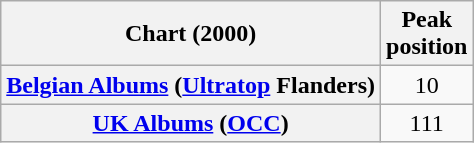<table class="wikitable plainrowheaders">
<tr>
<th scope="col">Chart (2000)</th>
<th scope="col">Peak<br>position</th>
</tr>
<tr>
<th scope="row"><a href='#'>Belgian Albums</a> (<a href='#'>Ultratop</a> Flanders)</th>
<td align="center">10</td>
</tr>
<tr>
<th scope="row"><a href='#'>UK Albums</a> (<a href='#'>OCC</a>)</th>
<td align="center">111</td>
</tr>
</table>
